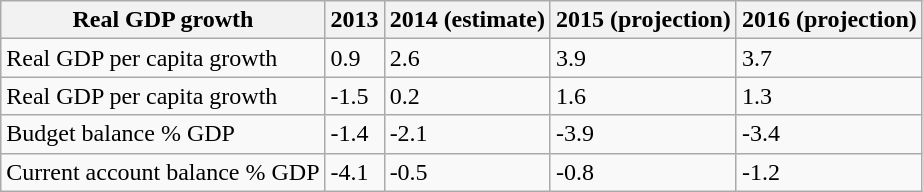<table class="wikitable">
<tr>
<th>Real GDP growth</th>
<th>2013</th>
<th>2014 (estimate)</th>
<th>2015 (projection)</th>
<th>2016 (projection)</th>
</tr>
<tr>
<td>Real GDP per capita growth</td>
<td>0.9</td>
<td>2.6</td>
<td>3.9</td>
<td>3.7</td>
</tr>
<tr>
<td>Real GDP per capita growth</td>
<td>-1.5</td>
<td>0.2</td>
<td>1.6</td>
<td>1.3</td>
</tr>
<tr>
<td>Budget balance % GDP</td>
<td>-1.4</td>
<td>-2.1</td>
<td>-3.9</td>
<td>-3.4</td>
</tr>
<tr>
<td>Current account balance % GDP</td>
<td>-4.1</td>
<td>-0.5</td>
<td>-0.8</td>
<td>-1.2</td>
</tr>
</table>
